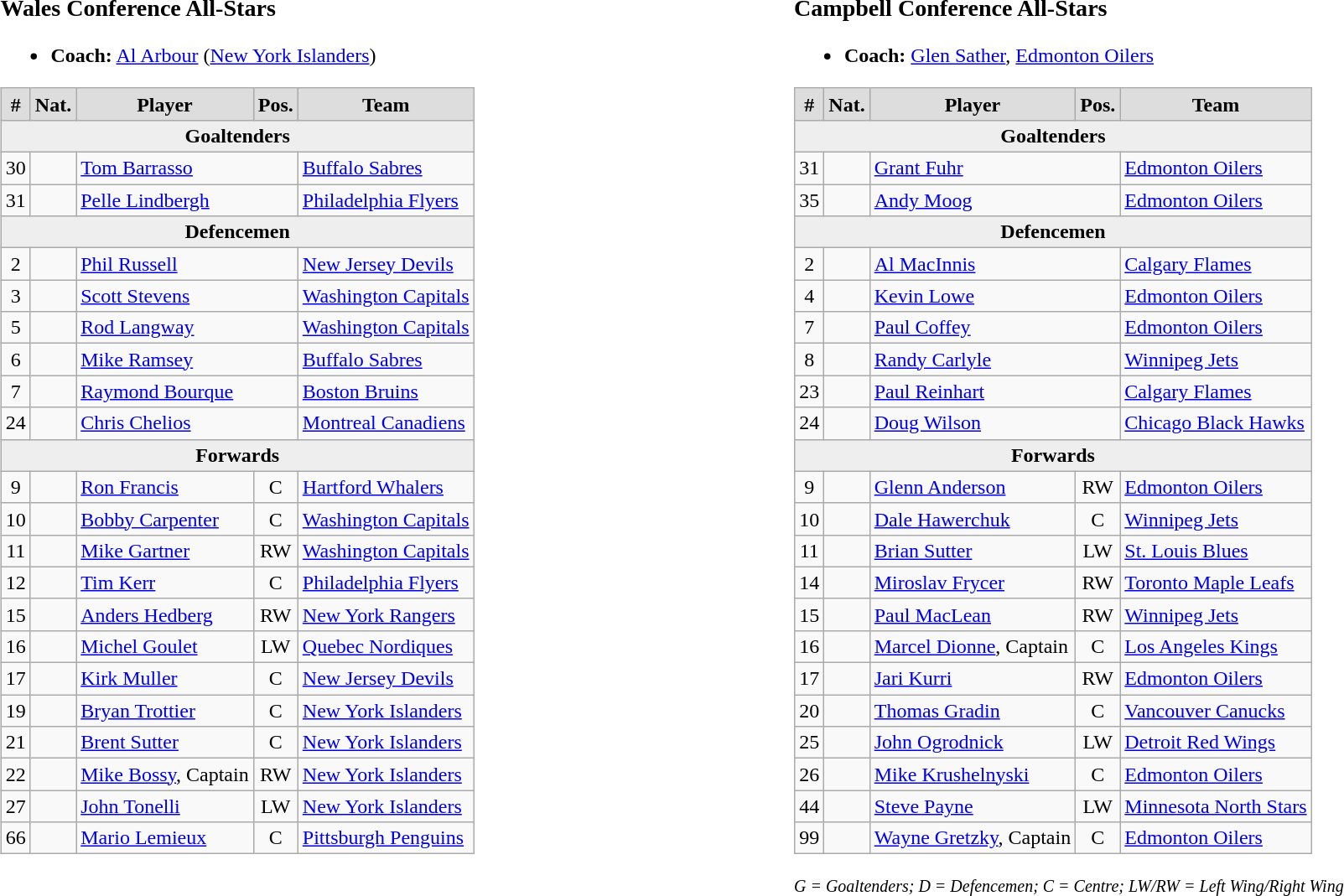<table width=100%>
<tr>
<td valign=top width=50% align=left><br><h3>Wales Conference All-Stars</h3><ul><li><strong>Coach:</strong> <a href='#'>Al Arbour</a> (<a href='#'>New York Islanders</a>)</li></ul><table class="wikitable">
<tr style="font-weight:bold; background-color:#dddddd;" align="center" |>
<td>#</td>
<td>Nat.</td>
<td>Player</td>
<td>Pos.</td>
<td>Team</td>
</tr>
<tr style="font-weight:bold; background-color:#eeeeee;" align="center" |>
<td colspan="5"><strong>Goaltenders</strong></td>
</tr>
<tr>
<td align="center">30</td>
<td align="center"></td>
<td colspan="2"><a href='#'>Tom Barrasso</a></td>
<td><a href='#'>Buffalo Sabres</a></td>
</tr>
<tr>
<td align="center">31</td>
<td align="center"></td>
<td colspan="2"><a href='#'>Pelle Lindbergh</a></td>
<td><a href='#'>Philadelphia Flyers</a></td>
</tr>
<tr style="font-weight:bold; background-color:#eeeeee;" align="center" |>
<td colspan="5"><strong>Defencemen</strong></td>
</tr>
<tr>
<td align="center">2</td>
<td align="center"></td>
<td colspan="2"><a href='#'>Phil Russell</a></td>
<td><a href='#'>New Jersey Devils</a></td>
</tr>
<tr>
<td align="center">3</td>
<td align="center"></td>
<td colspan="2"><a href='#'>Scott Stevens</a></td>
<td><a href='#'>Washington Capitals</a></td>
</tr>
<tr>
<td align="center">5</td>
<td align="center"></td>
<td colspan="2"><a href='#'>Rod Langway</a></td>
<td><a href='#'>Washington Capitals</a></td>
</tr>
<tr>
<td align="center">6</td>
<td align="center"></td>
<td colspan="2"><a href='#'>Mike Ramsey</a></td>
<td><a href='#'>Buffalo Sabres</a></td>
</tr>
<tr>
<td align="center">7</td>
<td align="center"></td>
<td colspan="2"><a href='#'>Raymond Bourque</a></td>
<td><a href='#'>Boston Bruins</a></td>
</tr>
<tr>
<td align="center">24</td>
<td align="center"></td>
<td colspan="2"><a href='#'>Chris Chelios</a></td>
<td><a href='#'>Montreal Canadiens</a></td>
</tr>
<tr style="font-weight:bold; background-color:#eeeeee;" align="center" |>
<td colspan="5"><strong>Forwards</strong></td>
</tr>
<tr>
<td align="center">9</td>
<td align="center"></td>
<td><a href='#'>Ron Francis</a></td>
<td align="center">C</td>
<td><a href='#'>Hartford Whalers</a></td>
</tr>
<tr>
<td align="center">10</td>
<td align="center"></td>
<td><a href='#'>Bobby Carpenter</a></td>
<td align="center">C</td>
<td><a href='#'>Washington Capitals</a></td>
</tr>
<tr>
<td align="center">11</td>
<td align="center"></td>
<td><a href='#'>Mike Gartner</a></td>
<td align="center">RW</td>
<td><a href='#'>Washington Capitals</a></td>
</tr>
<tr>
<td align="center">12</td>
<td align="center"></td>
<td><a href='#'>Tim Kerr</a></td>
<td align="center">C</td>
<td><a href='#'>Philadelphia Flyers</a></td>
</tr>
<tr>
<td align="center">15</td>
<td align="center"></td>
<td><a href='#'>Anders Hedberg</a></td>
<td align="center">RW</td>
<td><a href='#'>New York Rangers</a></td>
</tr>
<tr>
<td align="center">16</td>
<td align="center"></td>
<td><a href='#'>Michel Goulet</a></td>
<td align="center">LW</td>
<td><a href='#'>Quebec Nordiques</a></td>
</tr>
<tr>
<td align="center">17</td>
<td align="center"></td>
<td><a href='#'>Kirk Muller</a></td>
<td align="center">C</td>
<td><a href='#'>New Jersey Devils</a></td>
</tr>
<tr>
<td align="center">19</td>
<td align="center"></td>
<td><a href='#'>Bryan Trottier</a></td>
<td align="center">C</td>
<td><a href='#'>New York Islanders</a></td>
</tr>
<tr>
<td align="center">21</td>
<td align="center"></td>
<td><a href='#'>Brent Sutter</a></td>
<td align="center">C</td>
<td><a href='#'>New York Islanders</a></td>
</tr>
<tr>
<td align="center">22</td>
<td align="center"></td>
<td><a href='#'>Mike Bossy</a>, Captain</td>
<td align="center">RW</td>
<td><a href='#'>New York Islanders</a></td>
</tr>
<tr>
<td align="center">27</td>
<td align="center"></td>
<td><a href='#'>John Tonelli</a></td>
<td align="center">LW</td>
<td><a href='#'>New York Islanders</a></td>
</tr>
<tr>
<td align="center">66</td>
<td align="center"></td>
<td><a href='#'>Mario Lemieux</a></td>
<td align="center">C</td>
<td><a href='#'>Pittsburgh Penguins</a></td>
</tr>
</table>
</td>
<td valign=top width=50% align=left><br><h3>Campbell Conference All-Stars</h3><ul><li><strong>Coach:</strong> <a href='#'>Glen Sather</a>, <a href='#'>Edmonton Oilers</a></li></ul><table class="wikitable">
<tr style="font-weight:bold; background-color:#dddddd;" align="center" |>
<td>#</td>
<td>Nat.</td>
<td>Player</td>
<td>Pos.</td>
<td>Team</td>
</tr>
<tr style="font-weight:bold; background-color:#eeeeee;" align="center" |>
<td colspan="5"><strong>Goaltenders</strong></td>
</tr>
<tr>
<td align="center">31</td>
<td align="center"></td>
<td colspan="2"><a href='#'>Grant Fuhr</a></td>
<td><a href='#'>Edmonton Oilers</a></td>
</tr>
<tr>
<td align="center">35</td>
<td align="center"></td>
<td colspan="2"><a href='#'>Andy Moog</a></td>
<td><a href='#'>Edmonton Oilers</a></td>
</tr>
<tr style="font-weight:bold; background-color:#eeeeee;" align="center" |>
<td colspan="5"><strong>Defencemen</strong></td>
</tr>
<tr>
<td align="center">2</td>
<td align="center"></td>
<td colspan="2"><a href='#'>Al MacInnis</a></td>
<td><a href='#'>Calgary Flames</a></td>
</tr>
<tr>
<td align="center">4</td>
<td align="center"></td>
<td colspan="2"><a href='#'>Kevin Lowe</a></td>
<td><a href='#'>Edmonton Oilers</a></td>
</tr>
<tr>
<td align="center">7</td>
<td align="center"></td>
<td colspan="2"><a href='#'>Paul Coffey</a></td>
<td><a href='#'>Edmonton Oilers</a></td>
</tr>
<tr>
<td align="center">8</td>
<td align="center"></td>
<td colspan="2"><a href='#'>Randy Carlyle</a></td>
<td><a href='#'>Winnipeg Jets</a></td>
</tr>
<tr>
<td align="center">23</td>
<td align="center"></td>
<td colspan="2"><a href='#'>Paul Reinhart</a></td>
<td><a href='#'>Calgary Flames</a></td>
</tr>
<tr>
<td align="center">24</td>
<td align="center"></td>
<td colspan="2"><a href='#'>Doug Wilson</a></td>
<td><a href='#'>Chicago Black Hawks</a></td>
</tr>
<tr style="font-weight:bold; background-color:#eeeeee;" align="center" |>
<td colspan="5"><strong>Forwards</strong></td>
</tr>
<tr>
<td align="center">9</td>
<td align="center"></td>
<td><a href='#'>Glenn Anderson</a></td>
<td align="center">RW</td>
<td><a href='#'>Edmonton Oilers</a></td>
</tr>
<tr>
<td align="center">10</td>
<td align="center"></td>
<td><a href='#'>Dale Hawerchuk</a></td>
<td align="center">C</td>
<td><a href='#'>Winnipeg Jets</a></td>
</tr>
<tr>
<td align="center">11</td>
<td align="center"></td>
<td><a href='#'>Brian Sutter</a></td>
<td align="center">LW</td>
<td><a href='#'>St. Louis Blues</a></td>
</tr>
<tr>
<td align="center">14</td>
<td align="center"></td>
<td><a href='#'>Miroslav Frycer</a></td>
<td align="center">RW</td>
<td><a href='#'>Toronto Maple Leafs</a></td>
</tr>
<tr>
<td align="center">15</td>
<td align="center"></td>
<td><a href='#'>Paul MacLean</a></td>
<td align="center">RW</td>
<td><a href='#'>Winnipeg Jets</a></td>
</tr>
<tr>
<td align="center">16</td>
<td align="center"></td>
<td><a href='#'>Marcel Dionne</a>, Captain</td>
<td align="center">C</td>
<td><a href='#'>Los Angeles Kings</a></td>
</tr>
<tr>
<td align="center">17</td>
<td align="center"></td>
<td><a href='#'>Jari Kurri</a></td>
<td align="center">RW</td>
<td><a href='#'>Edmonton Oilers</a></td>
</tr>
<tr>
<td align="center">20</td>
<td align="center"></td>
<td><a href='#'>Thomas Gradin</a></td>
<td align="center">C</td>
<td><a href='#'>Vancouver Canucks</a></td>
</tr>
<tr>
<td align="center">25</td>
<td align="center"></td>
<td><a href='#'>John Ogrodnick</a></td>
<td align="center">LW</td>
<td><a href='#'>Detroit Red Wings</a></td>
</tr>
<tr>
<td align="center">26</td>
<td align="center"></td>
<td><a href='#'>Mike Krushelnyski</a></td>
<td align="center">C</td>
<td><a href='#'>Edmonton Oilers</a></td>
</tr>
<tr>
<td align="center">44</td>
<td align="center"></td>
<td><a href='#'>Steve Payne</a></td>
<td align="center">LW</td>
<td><a href='#'>Minnesota North Stars</a></td>
</tr>
<tr>
<td align="center">99</td>
<td align="center"></td>
<td><a href='#'>Wayne Gretzky</a>, Captain</td>
<td align="center">C</td>
<td><a href='#'>Edmonton Oilers</a></td>
</tr>
</table>
<small><em>G = Goaltenders; D = Defencemen; C = Centre; LW/RW = Left Wing/Right Wing</em></small></td>
</tr>
</table>
